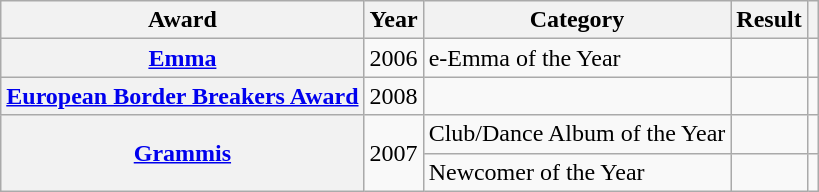<table class="wikitable sortable plainrowheaders">
<tr>
<th scope="col">Award</th>
<th scope="col">Year</th>
<th scope="col">Category</th>
<th scope="col">Result</th>
<th scope="col"></th>
</tr>
<tr>
<th scope="row"><a href='#'>Emma</a></th>
<td align="center">2006</td>
<td>e-Emma of the Year</td>
<td></td>
<td align="center"></td>
</tr>
<tr>
<th scope="row"><a href='#'>European Border Breakers Award</a></th>
<td align="center">2008</td>
<td></td>
<td></td>
<td align="center"></td>
</tr>
<tr>
<th scope="row" rowspan="2"><a href='#'>Grammis</a></th>
<td align="center" rowspan="2">2007</td>
<td>Club/Dance Album of the Year</td>
<td></td>
<td align="center"></td>
</tr>
<tr>
<td>Newcomer of the Year</td>
<td></td>
<td align="center"></td>
</tr>
</table>
